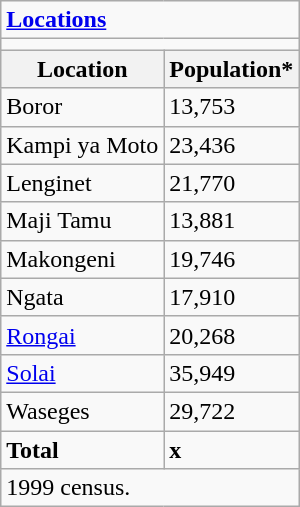<table class="wikitable">
<tr>
<td colspan="2"><strong><a href='#'>Locations</a></strong></td>
</tr>
<tr>
<td colspan="2"></td>
</tr>
<tr>
<th>Location</th>
<th>Population*</th>
</tr>
<tr>
<td>Boror</td>
<td>13,753</td>
</tr>
<tr>
<td>Kampi ya Moto</td>
<td>23,436</td>
</tr>
<tr>
<td>Lenginet</td>
<td>21,770</td>
</tr>
<tr>
<td>Maji Tamu</td>
<td>13,881</td>
</tr>
<tr>
<td>Makongeni</td>
<td>19,746</td>
</tr>
<tr>
<td>Ngata</td>
<td>17,910</td>
</tr>
<tr>
<td><a href='#'>Rongai</a></td>
<td>20,268</td>
</tr>
<tr>
<td><a href='#'>Solai</a></td>
<td>35,949</td>
</tr>
<tr>
<td>Waseges</td>
<td>29,722</td>
</tr>
<tr>
<td><strong>Total</strong></td>
<td><strong>x</strong></td>
</tr>
<tr>
<td colspan="2">1999 census.</td>
</tr>
</table>
